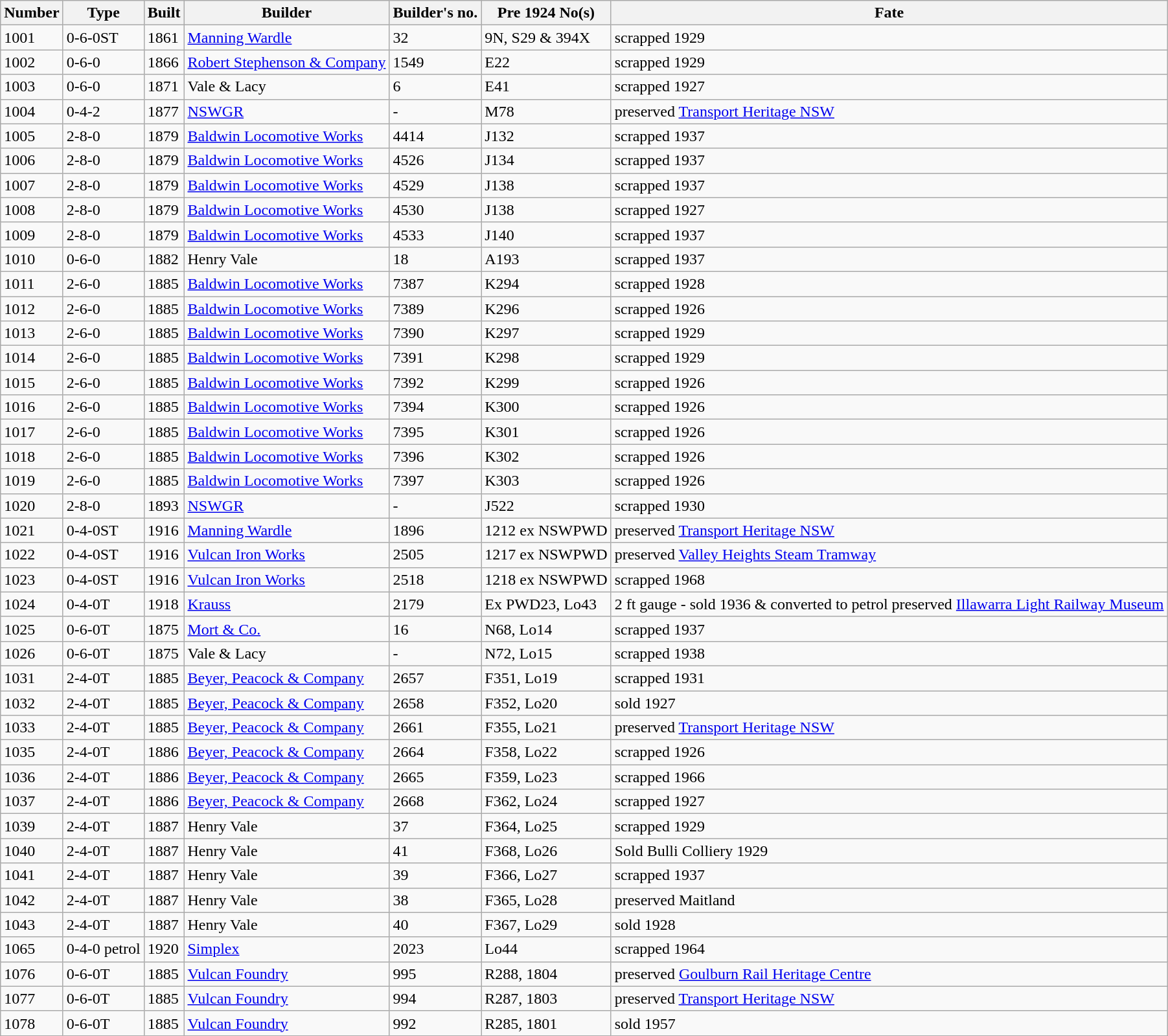<table class="wikitable">
<tr>
<th>Number</th>
<th>Type</th>
<th>Built</th>
<th>Builder</th>
<th>Builder's no.</th>
<th>Pre 1924 No(s)</th>
<th>Fate</th>
</tr>
<tr>
<td>1001</td>
<td>0-6-0ST</td>
<td>1861</td>
<td><a href='#'>Manning Wardle</a></td>
<td>32</td>
<td>9N, S29 & 394X</td>
<td>scrapped 1929</td>
</tr>
<tr>
<td>1002</td>
<td>0-6-0</td>
<td>1866</td>
<td><a href='#'>Robert Stephenson & Company</a></td>
<td>1549</td>
<td>E22</td>
<td>scrapped 1929</td>
</tr>
<tr>
<td>1003</td>
<td>0-6-0</td>
<td>1871</td>
<td>Vale & Lacy</td>
<td>6</td>
<td>E41</td>
<td>scrapped 1927</td>
</tr>
<tr>
<td>1004</td>
<td>0-4-2</td>
<td>1877</td>
<td><a href='#'>NSWGR</a></td>
<td>-</td>
<td>M78</td>
<td>preserved <a href='#'>Transport Heritage NSW</a></td>
</tr>
<tr>
<td>1005</td>
<td>2-8-0</td>
<td>1879</td>
<td><a href='#'>Baldwin Locomotive Works</a></td>
<td>4414</td>
<td>J132</td>
<td>scrapped 1937</td>
</tr>
<tr>
<td>1006</td>
<td>2-8-0</td>
<td>1879</td>
<td><a href='#'>Baldwin Locomotive Works</a></td>
<td>4526</td>
<td>J134</td>
<td>scrapped 1937</td>
</tr>
<tr>
<td>1007</td>
<td>2-8-0</td>
<td>1879</td>
<td><a href='#'>Baldwin Locomotive Works</a></td>
<td>4529</td>
<td>J138</td>
<td>scrapped 1937</td>
</tr>
<tr>
<td>1008</td>
<td>2-8-0</td>
<td>1879</td>
<td><a href='#'>Baldwin Locomotive Works</a></td>
<td>4530</td>
<td>J138</td>
<td>scrapped 1927</td>
</tr>
<tr>
<td>1009</td>
<td>2-8-0</td>
<td>1879</td>
<td><a href='#'>Baldwin Locomotive Works</a></td>
<td>4533</td>
<td>J140</td>
<td>scrapped 1937</td>
</tr>
<tr>
<td>1010</td>
<td>0-6-0</td>
<td>1882</td>
<td>Henry Vale</td>
<td>18</td>
<td>A193</td>
<td>scrapped 1937</td>
</tr>
<tr>
<td>1011</td>
<td>2-6-0</td>
<td>1885</td>
<td><a href='#'>Baldwin Locomotive Works</a></td>
<td>7387</td>
<td>K294</td>
<td>scrapped 1928</td>
</tr>
<tr>
<td>1012</td>
<td>2-6-0</td>
<td>1885</td>
<td><a href='#'>Baldwin Locomotive Works</a></td>
<td>7389</td>
<td>K296</td>
<td>scrapped 1926</td>
</tr>
<tr>
<td>1013</td>
<td>2-6-0</td>
<td>1885</td>
<td><a href='#'>Baldwin Locomotive Works</a></td>
<td>7390</td>
<td>K297</td>
<td>scrapped 1929</td>
</tr>
<tr>
<td>1014</td>
<td>2-6-0</td>
<td>1885</td>
<td><a href='#'>Baldwin Locomotive Works</a></td>
<td>7391</td>
<td>K298</td>
<td>scrapped 1929</td>
</tr>
<tr>
<td>1015</td>
<td>2-6-0</td>
<td>1885</td>
<td><a href='#'>Baldwin Locomotive Works</a></td>
<td>7392</td>
<td>K299</td>
<td>scrapped 1926</td>
</tr>
<tr>
<td>1016</td>
<td>2-6-0</td>
<td>1885</td>
<td><a href='#'>Baldwin Locomotive Works</a></td>
<td>7394</td>
<td>K300</td>
<td>scrapped 1926</td>
</tr>
<tr>
<td>1017</td>
<td>2-6-0</td>
<td>1885</td>
<td><a href='#'>Baldwin Locomotive Works</a></td>
<td>7395</td>
<td>K301</td>
<td>scrapped 1926</td>
</tr>
<tr>
<td>1018</td>
<td>2-6-0</td>
<td>1885</td>
<td><a href='#'>Baldwin Locomotive Works</a></td>
<td>7396</td>
<td>K302</td>
<td>scrapped 1926</td>
</tr>
<tr>
<td>1019</td>
<td>2-6-0</td>
<td>1885</td>
<td><a href='#'>Baldwin Locomotive Works</a></td>
<td>7397</td>
<td>K303</td>
<td>scrapped 1926</td>
</tr>
<tr>
<td>1020</td>
<td>2-8-0</td>
<td>1893</td>
<td><a href='#'>NSWGR</a></td>
<td>-</td>
<td>J522</td>
<td>scrapped 1930</td>
</tr>
<tr>
<td>1021</td>
<td>0-4-0ST</td>
<td>1916</td>
<td><a href='#'>Manning Wardle</a></td>
<td>1896</td>
<td>1212 ex NSWPWD</td>
<td>preserved <a href='#'>Transport Heritage NSW</a></td>
</tr>
<tr>
<td>1022</td>
<td>0-4-0ST</td>
<td>1916</td>
<td><a href='#'>Vulcan Iron Works</a></td>
<td>2505</td>
<td>1217 ex NSWPWD</td>
<td>preserved <a href='#'>Valley Heights Steam Tramway</a></td>
</tr>
<tr>
<td>1023</td>
<td>0-4-0ST</td>
<td>1916</td>
<td><a href='#'>Vulcan Iron Works</a></td>
<td>2518</td>
<td>1218 ex NSWPWD</td>
<td>scrapped 1968</td>
</tr>
<tr>
<td>1024</td>
<td>0-4-0T</td>
<td>1918</td>
<td><a href='#'>Krauss</a></td>
<td>2179</td>
<td>Ex PWD23, Lo43</td>
<td>2 ft gauge - sold 1936 & converted to petrol preserved <a href='#'>Illawarra Light Railway Museum</a></td>
</tr>
<tr>
<td>1025</td>
<td>0-6-0T</td>
<td>1875</td>
<td><a href='#'>Mort & Co.</a></td>
<td>16</td>
<td>N68, Lo14</td>
<td>scrapped 1937</td>
</tr>
<tr>
<td>1026</td>
<td>0-6-0T</td>
<td>1875</td>
<td>Vale & Lacy</td>
<td>-</td>
<td>N72, Lo15</td>
<td>scrapped 1938</td>
</tr>
<tr>
<td>1031</td>
<td>2-4-0T</td>
<td>1885</td>
<td><a href='#'>Beyer, Peacock & Company</a></td>
<td>2657</td>
<td>F351, Lo19</td>
<td>scrapped 1931</td>
</tr>
<tr>
<td>1032</td>
<td>2-4-0T</td>
<td>1885</td>
<td><a href='#'>Beyer, Peacock & Company</a></td>
<td>2658</td>
<td>F352, Lo20</td>
<td>sold 1927</td>
</tr>
<tr>
<td>1033</td>
<td>2-4-0T</td>
<td>1885</td>
<td><a href='#'>Beyer, Peacock & Company</a></td>
<td>2661</td>
<td>F355, Lo21</td>
<td>preserved <a href='#'>Transport Heritage NSW</a></td>
</tr>
<tr>
<td>1035</td>
<td>2-4-0T</td>
<td>1886</td>
<td><a href='#'>Beyer, Peacock & Company</a></td>
<td>2664</td>
<td>F358, Lo22</td>
<td>scrapped 1926</td>
</tr>
<tr>
<td>1036</td>
<td>2-4-0T</td>
<td>1886</td>
<td><a href='#'>Beyer, Peacock & Company</a></td>
<td>2665</td>
<td>F359, Lo23</td>
<td>scrapped 1966</td>
</tr>
<tr>
<td>1037</td>
<td>2-4-0T</td>
<td>1886</td>
<td><a href='#'>Beyer, Peacock & Company</a></td>
<td>2668</td>
<td>F362, Lo24</td>
<td>scrapped 1927</td>
</tr>
<tr>
<td>1039</td>
<td>2-4-0T</td>
<td>1887</td>
<td>Henry Vale</td>
<td>37</td>
<td>F364, Lo25</td>
<td>scrapped 1929</td>
</tr>
<tr>
<td>1040</td>
<td>2-4-0T</td>
<td>1887</td>
<td>Henry Vale</td>
<td>41</td>
<td>F368, Lo26</td>
<td>Sold Bulli Colliery 1929</td>
</tr>
<tr>
<td>1041</td>
<td>2-4-0T</td>
<td>1887</td>
<td>Henry Vale</td>
<td>39</td>
<td>F366, Lo27</td>
<td>scrapped 1937</td>
</tr>
<tr>
<td>1042</td>
<td>2-4-0T</td>
<td>1887</td>
<td>Henry Vale</td>
<td>38</td>
<td>F365, Lo28</td>
<td>preserved Maitland</td>
</tr>
<tr>
<td>1043</td>
<td>2-4-0T</td>
<td>1887</td>
<td>Henry Vale</td>
<td>40</td>
<td>F367, Lo29</td>
<td>sold 1928</td>
</tr>
<tr>
<td>1065</td>
<td>0-4-0 petrol</td>
<td>1920</td>
<td><a href='#'>Simplex</a></td>
<td>2023</td>
<td>Lo44</td>
<td>scrapped 1964</td>
</tr>
<tr>
<td>1076</td>
<td>0-6-0T</td>
<td>1885</td>
<td><a href='#'>Vulcan Foundry</a></td>
<td>995</td>
<td>R288, 1804</td>
<td>preserved <a href='#'>Goulburn Rail Heritage Centre</a></td>
</tr>
<tr>
<td>1077</td>
<td>0-6-0T</td>
<td>1885</td>
<td><a href='#'>Vulcan Foundry</a></td>
<td>994</td>
<td>R287, 1803</td>
<td>preserved <a href='#'>Transport Heritage NSW</a></td>
</tr>
<tr>
<td>1078</td>
<td>0-6-0T</td>
<td>1885</td>
<td><a href='#'>Vulcan Foundry</a></td>
<td>992</td>
<td>R285, 1801</td>
<td>sold 1957</td>
</tr>
</table>
